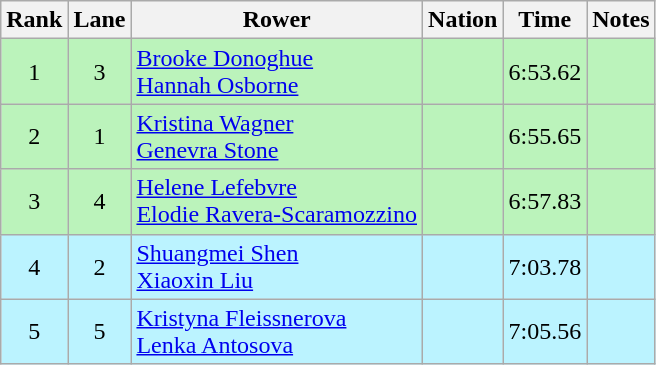<table class="wikitable sortable" style="text-align:center">
<tr>
<th>Rank</th>
<th>Lane</th>
<th>Rower</th>
<th>Nation</th>
<th>Time</th>
<th>Notes</th>
</tr>
<tr bgcolor=bbf3bb>
<td>1</td>
<td>3</td>
<td align="left"><a href='#'>Brooke Donoghue</a><br><a href='#'>Hannah Osborne</a></td>
<td align="left"></td>
<td>6:53.62</td>
<td></td>
</tr>
<tr bgcolor=bbf3bb>
<td>2</td>
<td>1</td>
<td align="left"><a href='#'>Kristina Wagner</a><br><a href='#'>Genevra Stone</a></td>
<td align="left"></td>
<td>6:55.65</td>
<td></td>
</tr>
<tr bgcolor=bbf3bb>
<td>3</td>
<td>4</td>
<td align="left"><a href='#'>Helene Lefebvre</a><br><a href='#'>Elodie Ravera-Scaramozzino</a></td>
<td align="left"></td>
<td>6:57.83</td>
<td></td>
</tr>
<tr bgcolor=bbf3ff>
<td>4</td>
<td>2</td>
<td align="left"><a href='#'>Shuangmei Shen</a><br><a href='#'>Xiaoxin Liu</a></td>
<td align="left"></td>
<td>7:03.78</td>
<td></td>
</tr>
<tr bgcolor=bbf3ff>
<td>5</td>
<td>5</td>
<td align=left><a href='#'>Kristyna Fleissnerova</a><br><a href='#'>Lenka Antosova</a></td>
<td align=left></td>
<td>7:05.56</td>
<td></td>
</tr>
</table>
